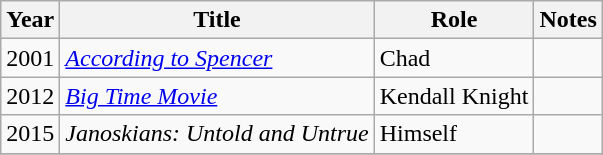<table class="wikitable sortable">
<tr>
<th>Year</th>
<th>Title</th>
<th>Role</th>
<th class="unsortable">Notes</th>
</tr>
<tr>
<td>2001</td>
<td><em><a href='#'>According to Spencer</a></em></td>
<td>Chad</td>
<td></td>
</tr>
<tr>
<td>2012</td>
<td><em><a href='#'>Big Time Movie</a></em></td>
<td>Kendall Knight</td>
<td></td>
</tr>
<tr>
<td>2015</td>
<td><em>Janoskians: Untold and Untrue</em></td>
<td>Himself</td>
<td></td>
</tr>
<tr>
</tr>
</table>
